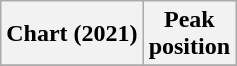<table class="wikitable plainrowheaders" style="text-align:center">
<tr>
<th scope="col">Chart (2021)</th>
<th scope="col">Peak<br>position</th>
</tr>
<tr>
</tr>
</table>
